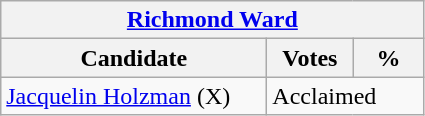<table class="wikitable">
<tr>
<th colspan="3"><a href='#'>Richmond Ward</a></th>
</tr>
<tr>
<th style="width: 170px">Candidate</th>
<th style="width: 50px">Votes</th>
<th style="width: 40px">%</th>
</tr>
<tr>
<td><a href='#'>Jacquelin Holzman</a> (X)</td>
<td colspan="2">Acclaimed</td>
</tr>
</table>
